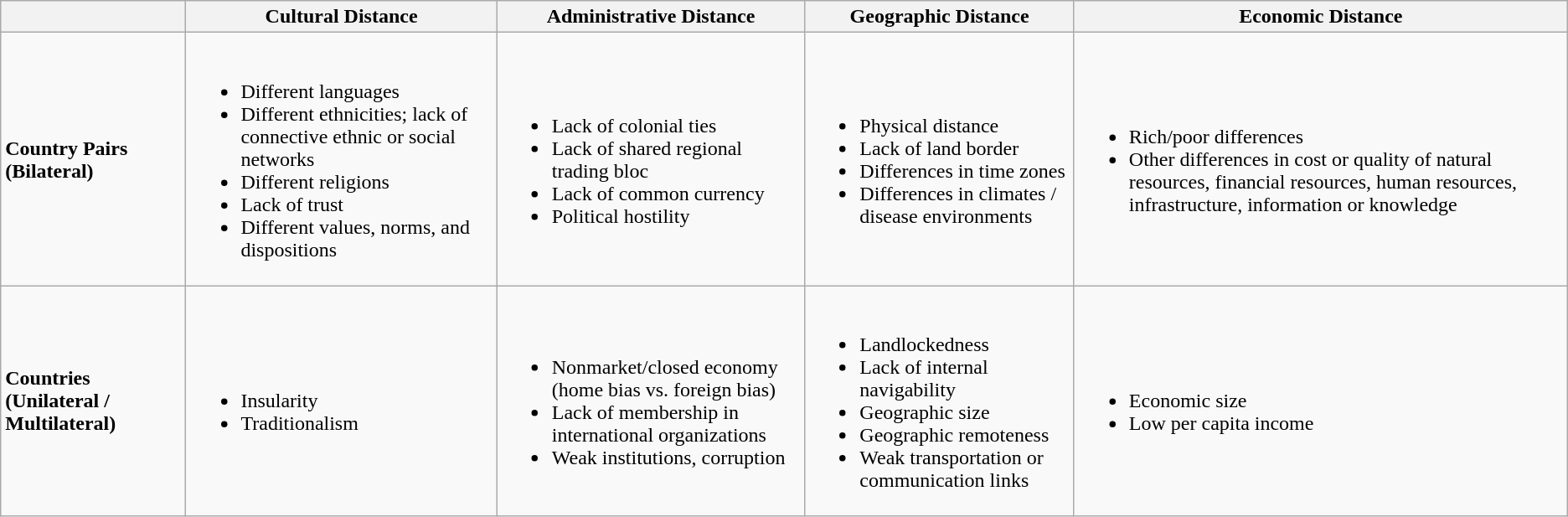<table class="wikitable">
<tr>
<th></th>
<th>Cultural Distance</th>
<th>Administrative Distance</th>
<th>Geographic Distance</th>
<th>Economic Distance</th>
</tr>
<tr>
<td><strong>Country Pairs (Bilateral)</strong></td>
<td><br><ul><li>Different languages</li><li>Different ethnicities; lack of connective ethnic or social networks</li><li>Different religions</li><li>Lack of trust</li><li>Different values, norms, and dispositions</li></ul></td>
<td><br><ul><li>Lack of colonial ties</li><li>Lack of shared regional trading bloc</li><li>Lack of common currency</li><li>Political hostility</li></ul></td>
<td><br><ul><li>Physical distance</li><li>Lack of land border</li><li>Differences in time zones</li><li>Differences in climates / disease environments</li></ul></td>
<td><br><ul><li>Rich/poor differences</li><li>Other differences in cost or quality of natural resources, financial resources, human resources, infrastructure, information or knowledge</li></ul></td>
</tr>
<tr>
<td><strong>Countries (Unilateral / Multilateral)</strong></td>
<td><br><ul><li>Insularity</li><li>Traditionalism</li></ul></td>
<td><br><ul><li>Nonmarket/closed economy (home bias vs. foreign bias)</li><li>Lack of membership in international organizations</li><li>Weak institutions, corruption</li></ul></td>
<td><br><ul><li>Landlockedness</li><li>Lack of internal navigability</li><li>Geographic size</li><li>Geographic remoteness</li><li>Weak transportation or communication links</li></ul></td>
<td><br><ul><li>Economic size</li><li>Low per capita income</li></ul></td>
</tr>
</table>
